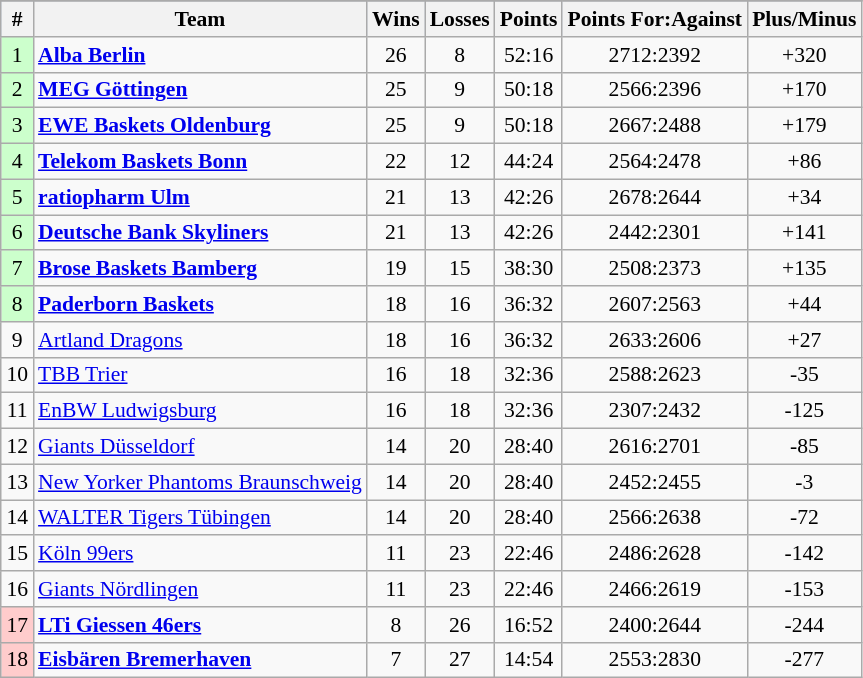<table class="wikitable" style="font-size: 90%;  margin:1em 2em 1em 1em" border="1">
<tr align=center>
</tr>
<tr bgcolor="#CAE1FF">
<th>#</th>
<th align=left>Team</th>
<th>Wins</th>
<th>Losses</th>
<th>Points</th>
<th>Points For:Against</th>
<th>Plus/Minus</th>
</tr>
<tr align=center>
<td bgcolor="#CCFFCC">1</td>
<td align=left><strong><a href='#'>Alba Berlin</a></strong></td>
<td>26</td>
<td>8</td>
<td>52:16</td>
<td>2712:2392</td>
<td>+320</td>
</tr>
<tr align=center>
<td bgcolor="#CCFFCC">2</td>
<td align=left><strong><a href='#'>MEG Göttingen</a></strong></td>
<td>25</td>
<td>9</td>
<td>50:18</td>
<td>2566:2396</td>
<td>+170</td>
</tr>
<tr align=center>
<td bgcolor="#CCFFCC">3</td>
<td align=left><strong><a href='#'>EWE Baskets Oldenburg</a></strong></td>
<td>25</td>
<td>9</td>
<td>50:18</td>
<td>2667:2488</td>
<td>+179</td>
</tr>
<tr align=center>
<td bgcolor="#CCFFCC">4</td>
<td align=left><strong><a href='#'>Telekom Baskets Bonn</a></strong></td>
<td>22</td>
<td>12</td>
<td>44:24</td>
<td>2564:2478</td>
<td>+86</td>
</tr>
<tr align=center>
<td bgcolor="#CCFFCC">5</td>
<td align=left><strong><a href='#'>ratiopharm Ulm</a></strong></td>
<td>21</td>
<td>13</td>
<td>42:26</td>
<td>2678:2644</td>
<td>+34</td>
</tr>
<tr align=center>
<td bgcolor="#CCFFCC">6</td>
<td align=left><strong><a href='#'>Deutsche Bank Skyliners</a></strong></td>
<td>21</td>
<td>13</td>
<td>42:26</td>
<td>2442:2301</td>
<td>+141</td>
</tr>
<tr align=center>
<td bgcolor="#CCFFCC">7</td>
<td align=left><strong><a href='#'>Brose Baskets Bamberg</a></strong></td>
<td>19</td>
<td>15</td>
<td>38:30</td>
<td>2508:2373</td>
<td>+135</td>
</tr>
<tr align=center>
<td bgcolor="#CCFFCC">8</td>
<td align=left><strong><a href='#'>Paderborn Baskets</a></strong></td>
<td>18</td>
<td>16</td>
<td>36:32</td>
<td>2607:2563</td>
<td>+44</td>
</tr>
<tr align=center>
<td>9</td>
<td align=left><a href='#'>Artland Dragons</a></td>
<td>18</td>
<td>16</td>
<td>36:32</td>
<td>2633:2606</td>
<td>+27</td>
</tr>
<tr align=center>
<td>10</td>
<td align=left><a href='#'>TBB Trier</a></td>
<td>16</td>
<td>18</td>
<td>32:36</td>
<td>2588:2623</td>
<td>-35</td>
</tr>
<tr align=center>
<td>11</td>
<td align=left><a href='#'>EnBW Ludwigsburg</a></td>
<td>16</td>
<td>18</td>
<td>32:36</td>
<td>2307:2432</td>
<td>-125</td>
</tr>
<tr align=center>
<td>12</td>
<td align=left><a href='#'>Giants Düsseldorf</a></td>
<td>14</td>
<td>20</td>
<td>28:40</td>
<td>2616:2701</td>
<td>-85</td>
</tr>
<tr align=center>
<td>13</td>
<td align=left><a href='#'>New Yorker Phantoms Braunschweig</a></td>
<td>14</td>
<td>20</td>
<td>28:40</td>
<td>2452:2455</td>
<td>-3</td>
</tr>
<tr align=center>
<td>14</td>
<td align=left><a href='#'>WALTER Tigers Tübingen</a></td>
<td>14</td>
<td>20</td>
<td>28:40</td>
<td>2566:2638</td>
<td>-72</td>
</tr>
<tr align=center>
<td>15</td>
<td align=left><a href='#'>Köln 99ers</a></td>
<td>11</td>
<td>23</td>
<td>22:46</td>
<td>2486:2628</td>
<td>-142</td>
</tr>
<tr align=center>
<td>16</td>
<td align=left><a href='#'>Giants Nördlingen</a></td>
<td>11</td>
<td>23</td>
<td>22:46</td>
<td>2466:2619</td>
<td>-153</td>
</tr>
<tr align=center>
<td bgcolor="#FFCCCC">17</td>
<td align=left><strong><a href='#'>LTi Giessen 46ers</a></strong></td>
<td>8</td>
<td>26</td>
<td>16:52</td>
<td>2400:2644</td>
<td>-244</td>
</tr>
<tr align=center>
<td bgcolor="#FFCCCC">18</td>
<td align=left><strong><a href='#'>Eisbären Bremerhaven</a></strong></td>
<td>7</td>
<td>27</td>
<td>14:54</td>
<td>2553:2830</td>
<td>-277</td>
</tr>
</table>
